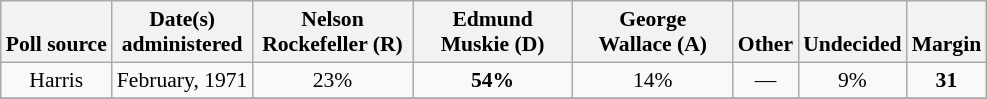<table class="wikitable sortable" style="text-align:center;font-size:90%;line-height:17px">
<tr valign= bottom>
<th>Poll source</th>
<th>Date(s)<br>administered</th>
<th class="unsortable" style="width:100px;">Nelson<br>Rockefeller (R)</th>
<th class="unsortable" style="width:100px;">Edmund<br>Muskie (D)</th>
<th class="unsortable" style="width:100px;">George<br>Wallace (A) </th>
<th class="unsortable">Other</th>
<th class="unsortable">Undecided</th>
<th>Margin</th>
</tr>
<tr>
<td align="center">Harris</td>
<td>February, 1971</td>
<td align="center">23%</td>
<td><strong>54%</strong></td>
<td align="center">14%</td>
<td align="center">—</td>
<td align="center">9%</td>
<td><strong>31</strong></td>
</tr>
<tr>
</tr>
</table>
